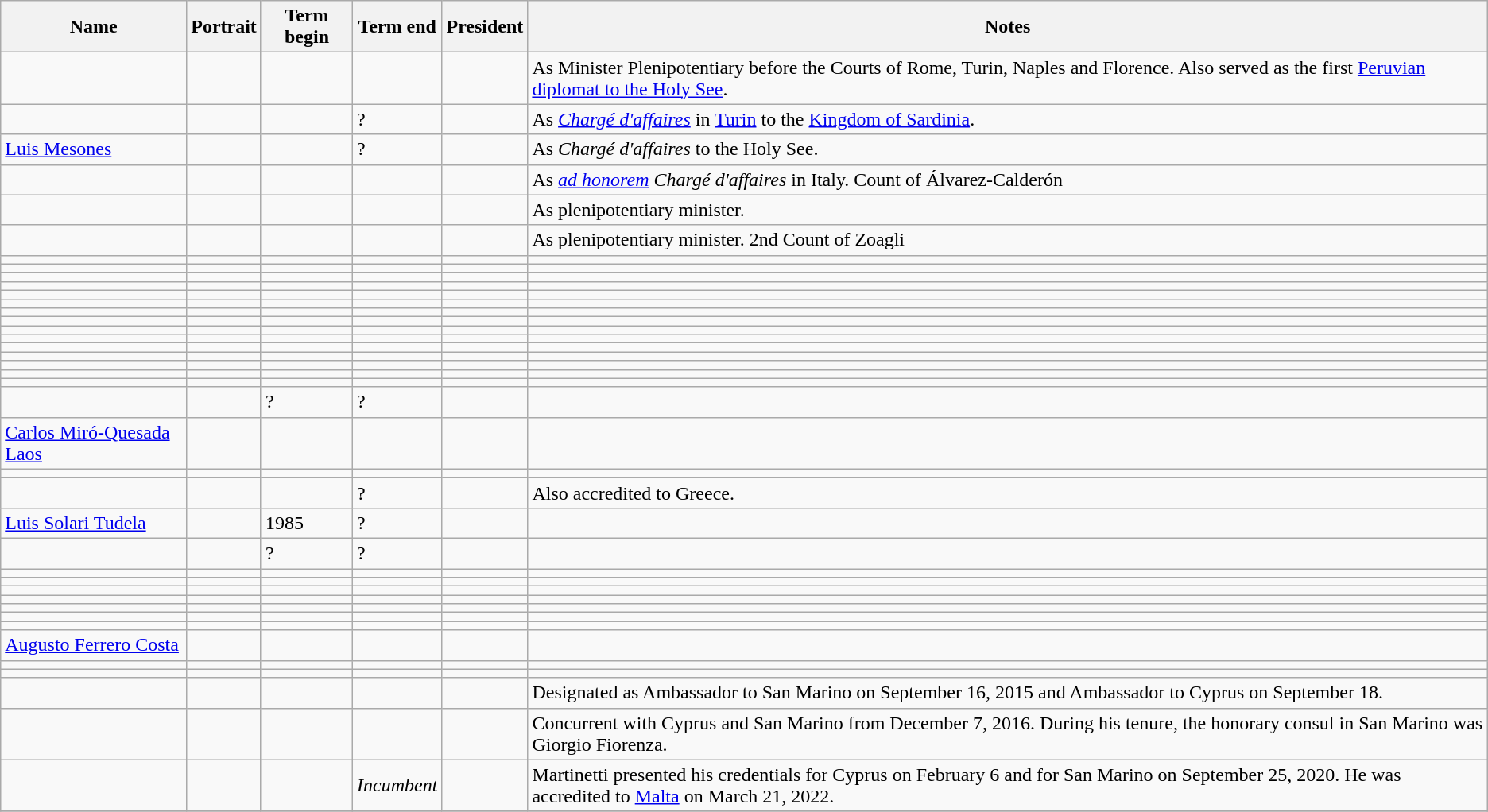<table class="wikitable sortable"  text-align:center;">
<tr>
<th>Name</th>
<th class="unsortable">Portrait</th>
<th>Term begin</th>
<th>Term end</th>
<th>President</th>
<th class="unsortable">Notes</th>
</tr>
<tr>
<td></td>
<td></td>
<td></td>
<td></td>
<td></td>
<td>As Minister Plenipotentiary before the Courts of Rome, Turin, Naples and Florence. Also served as the first <a href='#'>Peruvian diplomat to the Holy See</a>.</td>
</tr>
<tr>
<td></td>
<td></td>
<td></td>
<td>?</td>
<td></td>
<td>As <em><a href='#'>Chargé d'affaires</a></em> in <a href='#'>Turin</a> to the <a href='#'>Kingdom of Sardinia</a>.</td>
</tr>
<tr>
<td><a href='#'>Luis Mesones</a></td>
<td></td>
<td></td>
<td>?</td>
<td></td>
<td>As <em>Chargé d'affaires</em> to the Holy See.</td>
</tr>
<tr>
<td></td>
<td></td>
<td></td>
<td></td>
<td></td>
<td>As <em><a href='#'>ad honorem</a></em> <em>Chargé d'affaires</em> in Italy. Count of Álvarez-Calderón</td>
</tr>
<tr>
<td></td>
<td></td>
<td></td>
<td></td>
<td></td>
<td>As plenipotentiary minister.</td>
</tr>
<tr>
<td></td>
<td></td>
<td></td>
<td></td>
<td></td>
<td>As plenipotentiary minister. 2nd Count of Zoagli</td>
</tr>
<tr>
<td></td>
<td></td>
<td></td>
<td></td>
<td></td>
<td></td>
</tr>
<tr>
<td></td>
<td></td>
<td></td>
<td></td>
<td></td>
<td></td>
</tr>
<tr>
<td></td>
<td></td>
<td></td>
<td></td>
<td></td>
<td></td>
</tr>
<tr>
<td></td>
<td></td>
<td></td>
<td></td>
<td></td>
<td></td>
</tr>
<tr>
<td></td>
<td></td>
<td></td>
<td></td>
<td></td>
<td></td>
</tr>
<tr>
<td></td>
<td></td>
<td></td>
<td></td>
<td></td>
<td></td>
</tr>
<tr>
<td></td>
<td></td>
<td></td>
<td></td>
<td></td>
<td></td>
</tr>
<tr>
<td></td>
<td></td>
<td></td>
<td></td>
<td></td>
<td></td>
</tr>
<tr>
<td></td>
<td></td>
<td></td>
<td></td>
<td></td>
<td></td>
</tr>
<tr>
<td></td>
<td></td>
<td></td>
<td></td>
<td></td>
<td></td>
</tr>
<tr>
<td></td>
<td></td>
<td></td>
<td></td>
<td></td>
<td></td>
</tr>
<tr>
<td></td>
<td></td>
<td></td>
<td></td>
<td></td>
<td></td>
</tr>
<tr>
<td></td>
<td></td>
<td></td>
<td></td>
<td></td>
<td></td>
</tr>
<tr>
<td></td>
<td></td>
<td></td>
<td></td>
<td></td>
<td></td>
</tr>
<tr>
<td></td>
<td></td>
<td></td>
<td></td>
<td></td>
<td></td>
</tr>
<tr>
<td></td>
<td></td>
<td>?</td>
<td>?</td>
<td></td>
<td></td>
</tr>
<tr>
<td><a href='#'>Carlos Miró-Quesada Laos</a></td>
<td></td>
<td></td>
<td></td>
<td></td>
<td></td>
</tr>
<tr>
<td></td>
<td></td>
<td></td>
<td></td>
<td></td>
<td></td>
</tr>
<tr>
<td></td>
<td></td>
<td></td>
<td>?</td>
<td></td>
<td>Also accredited to Greece.</td>
</tr>
<tr>
<td><a href='#'>Luis Solari Tudela</a></td>
<td></td>
<td>1985</td>
<td>?</td>
<td></td>
<td></td>
</tr>
<tr>
<td></td>
<td></td>
<td>?</td>
<td>?</td>
<td></td>
<td></td>
</tr>
<tr>
<td></td>
<td></td>
<td></td>
<td></td>
<td></td>
<td></td>
</tr>
<tr>
<td></td>
<td></td>
<td></td>
<td></td>
<td></td>
<td></td>
</tr>
<tr>
<td></td>
<td></td>
<td></td>
<td></td>
<td></td>
<td></td>
</tr>
<tr>
<td></td>
<td></td>
<td></td>
<td></td>
<td></td>
<td></td>
</tr>
<tr>
<td></td>
<td></td>
<td></td>
<td></td>
<td></td>
<td></td>
</tr>
<tr>
<td></td>
<td></td>
<td></td>
<td></td>
<td></td>
<td></td>
</tr>
<tr>
<td></td>
<td></td>
<td></td>
<td></td>
<td></td>
<td></td>
</tr>
<tr>
<td><a href='#'>Augusto Ferrero Costa</a></td>
<td></td>
<td></td>
<td></td>
<td></td>
<td></td>
</tr>
<tr>
<td></td>
<td></td>
<td></td>
<td></td>
<td></td>
<td></td>
</tr>
<tr>
<td></td>
<td></td>
<td></td>
<td></td>
<td></td>
<td></td>
</tr>
<tr>
<td></td>
<td></td>
<td></td>
<td></td>
<td></td>
<td>Designated as Ambassador to San Marino on September 16, 2015 and Ambassador to Cyprus on September 18.</td>
</tr>
<tr>
<td></td>
<td></td>
<td></td>
<td></td>
<td></td>
<td>Concurrent with Cyprus and San Marino from December 7, 2016. During his tenure, the honorary consul in San Marino was Giorgio Fiorenza.</td>
</tr>
<tr>
<td></td>
<td></td>
<td></td>
<td><em>Incumbent</em></td>
<td></td>
<td>Martinetti presented his credentials for Cyprus on February 6 and for San Marino on September 25, 2020. He was accredited to <a href='#'>Malta</a> on March 21, 2022.</td>
</tr>
<tr>
</tr>
</table>
